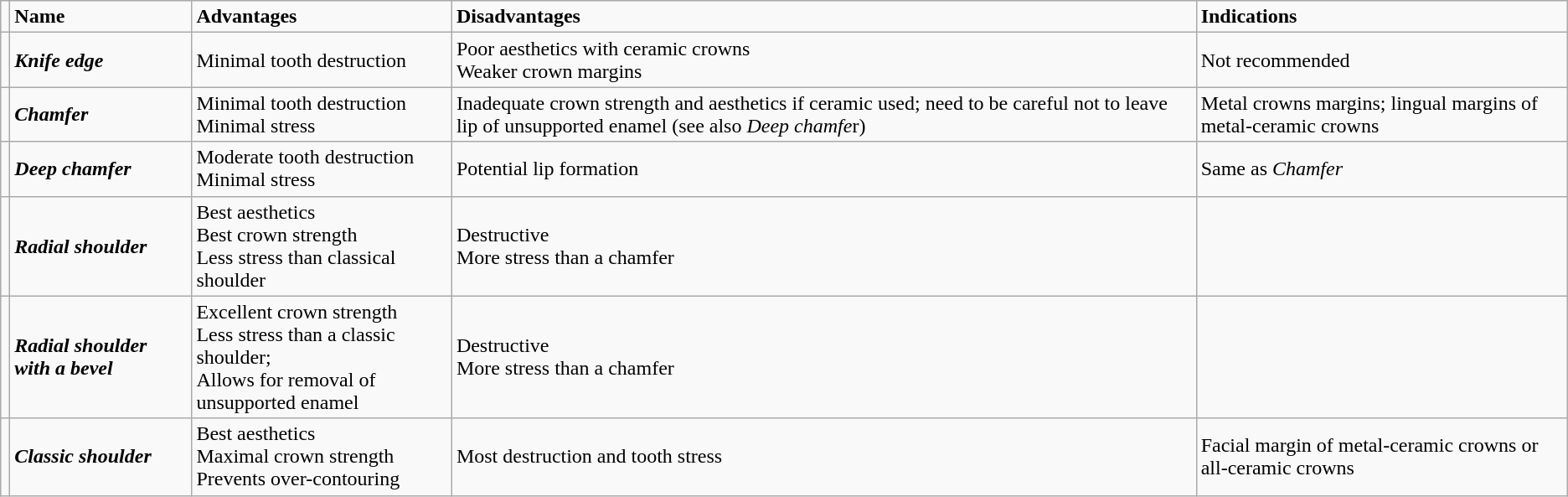<table class="wikitable sortable mw-collapsible">
<tr>
<td></td>
<td><strong>Name</strong></td>
<td><strong>Advantages</strong></td>
<td><strong>Disadvantages</strong></td>
<td><strong>Indications</strong></td>
</tr>
<tr>
<td></td>
<td><strong><em>Knife edge</em></strong></td>
<td>Minimal tooth destruction</td>
<td>Poor aesthetics with ceramic crowns<br>Weaker crown margins</td>
<td>Not recommended</td>
</tr>
<tr>
<td></td>
<td><strong><em>Chamfer</em></strong></td>
<td>Minimal tooth destruction<br>Minimal stress</td>
<td>Inadequate crown strength and aesthetics if ceramic used; need to be careful not to leave lip of unsupported enamel (see also <em>Deep chamfe</em>r)</td>
<td>Metal crowns margins; lingual margins of metal-ceramic crowns</td>
</tr>
<tr>
<td></td>
<td><strong><em>Deep chamfer</em></strong></td>
<td>Moderate tooth destruction<br>Minimal stress</td>
<td>Potential lip formation</td>
<td>Same as <em>Chamfer</em></td>
</tr>
<tr>
<td></td>
<td><strong><em>Radial shoulder</em></strong></td>
<td>Best aesthetics<br>Best crown strength<br>Less stress than classical shoulder</td>
<td>Destructive<br>More stress than a chamfer</td>
<td></td>
</tr>
<tr>
<td></td>
<td><strong><em>Radial shoulder with a bevel</em></strong></td>
<td>Excellent crown strength<br>Less stress than a classic shoulder;<br>Allows for removal of unsupported enamel</td>
<td>Destructive<br>More stress than a chamfer</td>
<td></td>
</tr>
<tr>
<td></td>
<td><strong><em>Classic shoulder</em></strong></td>
<td>Best aesthetics<br>Maximal crown strength<br>Prevents over-contouring</td>
<td>Most destruction and tooth stress</td>
<td>Facial margin of metal-ceramic crowns or all-ceramic crowns</td>
</tr>
</table>
